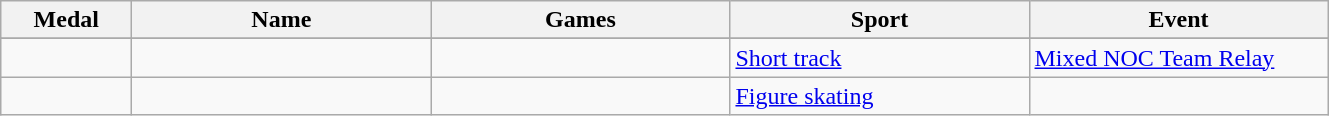<table class="wikitable sortable">
<tr>
<th style="width:5em">Medal</th>
<th style="width:12em">Name</th>
<th style="width:12em">Games</th>
<th style="width:12em">Sport</th>
<th style="width:12em">Event</th>
</tr>
<tr>
</tr>
<tr>
<td></td>
<td></td>
<td></td>
<td> <a href='#'>Short track</a></td>
<td><a href='#'>Mixed NOC Team Relay</a></td>
</tr>
<tr>
<td></td>
<td></td>
<td></td>
<td> <a href='#'>Figure skating</a></td>
<td></td>
</tr>
</table>
